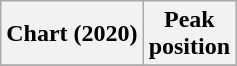<table class="wikitable sortable plainrowheaders" style="text-align:center">
<tr>
<th scope="col">Chart (2020)</th>
<th scope="col">Peak<br>position</th>
</tr>
<tr>
</tr>
</table>
